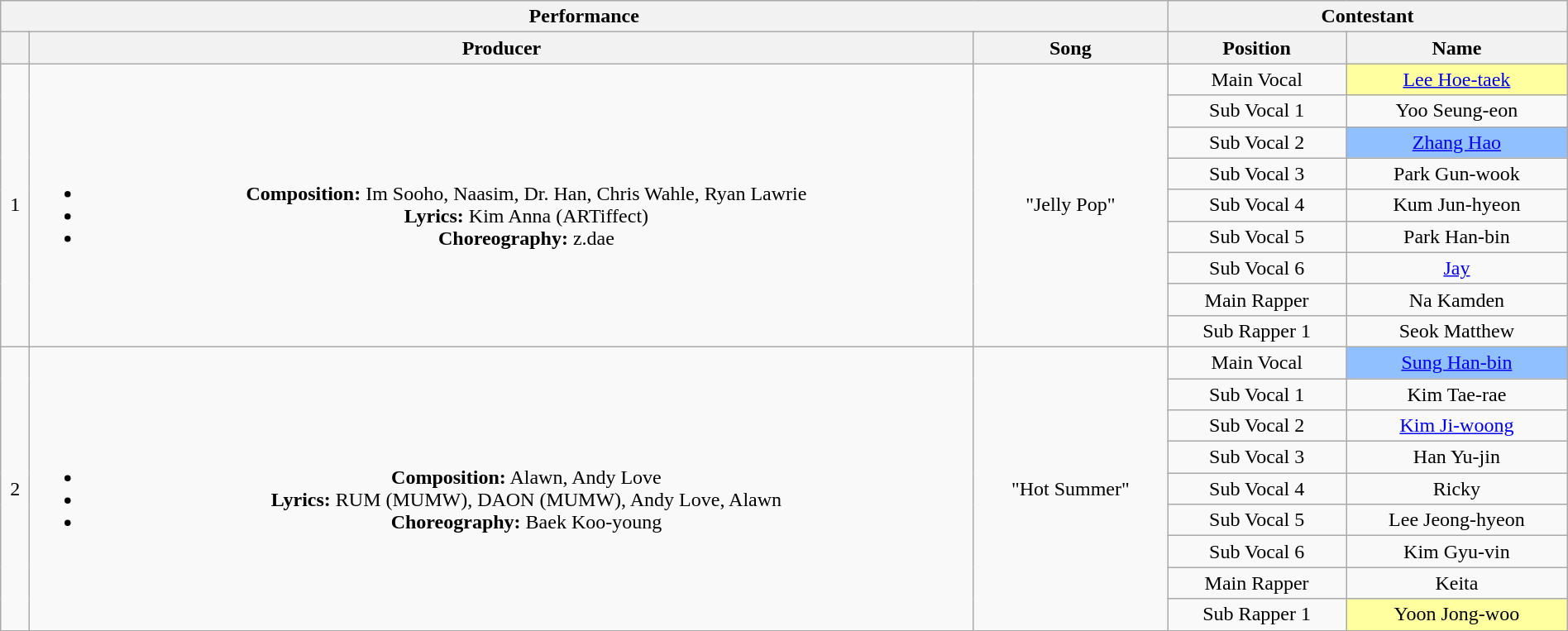<table class="wikitable collapsible" style="width:100%; text-align:center">
<tr>
<th colspan="3">Performance</th>
<th colspan="2">Contestant</th>
</tr>
<tr>
<th></th>
<th>Producer</th>
<th>Song</th>
<th>Position</th>
<th>Name</th>
</tr>
<tr>
<td rowspan="9">1</td>
<td rowspan="9"><br><ul><li><strong>Composition:</strong> Im Sooho, Naasim, Dr. Han, Chris Wahle, Ryan Lawrie</li><li><strong>Lyrics:</strong> Kim Anna (ARTiffect)</li><li><strong>Choreography:</strong> z.dae</li></ul></td>
<td rowspan="9">"Jelly Pop"</td>
<td>Main Vocal</td>
<td style="background:#FFFF9F"><a href='#'>Lee Hoe-taek</a></td>
</tr>
<tr>
<td>Sub Vocal 1</td>
<td>Yoo Seung-eon</td>
</tr>
<tr>
<td>Sub Vocal 2</td>
<td style="background:#90C0FF"><a href='#'>Zhang Hao</a></td>
</tr>
<tr>
<td>Sub Vocal 3</td>
<td>Park Gun-wook</td>
</tr>
<tr>
<td>Sub Vocal 4</td>
<td>Kum Jun-hyeon</td>
</tr>
<tr>
<td>Sub Vocal 5</td>
<td>Park Han-bin</td>
</tr>
<tr>
<td>Sub Vocal 6</td>
<td><a href='#'>Jay</a></td>
</tr>
<tr>
<td>Main Rapper</td>
<td>Na Kamden</td>
</tr>
<tr>
<td>Sub Rapper 1</td>
<td>Seok Matthew</td>
</tr>
<tr>
<td rowspan="9">2</td>
<td rowspan="9"><br><ul><li><strong>Composition:</strong> Alawn, Andy Love</li><li><strong>Lyrics:</strong> RUM (MUMW), DAON (MUMW), Andy Love, Alawn</li><li><strong>Choreography:</strong> Baek Koo-young</li></ul></td>
<td rowspan="9">"Hot Summer"</td>
<td>Main Vocal</td>
<td style="background:#90C0FF"><a href='#'>Sung Han-bin</a></td>
</tr>
<tr>
<td>Sub Vocal 1</td>
<td>Kim Tae-rae</td>
</tr>
<tr>
<td>Sub Vocal 2</td>
<td><a href='#'>Kim Ji-woong</a></td>
</tr>
<tr>
<td>Sub Vocal 3</td>
<td>Han Yu-jin</td>
</tr>
<tr>
<td>Sub Vocal 4</td>
<td>Ricky</td>
</tr>
<tr>
<td>Sub Vocal 5</td>
<td>Lee Jeong-hyeon</td>
</tr>
<tr>
<td>Sub Vocal 6</td>
<td>Kim Gyu-vin</td>
</tr>
<tr>
<td>Main Rapper</td>
<td>Keita</td>
</tr>
<tr>
<td>Sub Rapper 1</td>
<td style="background:#FFFF9F">Yoon Jong-woo</td>
</tr>
</table>
